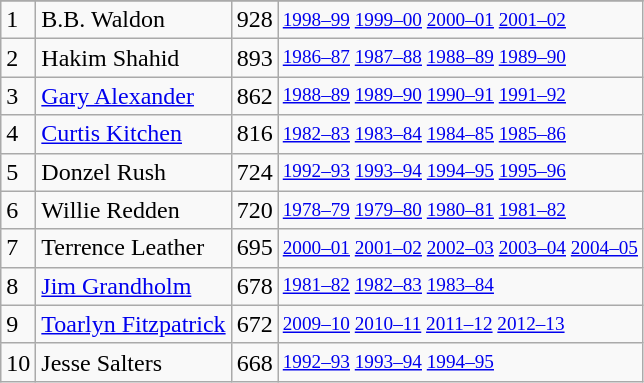<table class="wikitable">
<tr>
</tr>
<tr>
<td>1</td>
<td>B.B. Waldon</td>
<td>928</td>
<td style="font-size:80%;"><a href='#'>1998–99</a> <a href='#'>1999–00</a> <a href='#'>2000–01</a> <a href='#'>2001–02</a></td>
</tr>
<tr>
<td>2</td>
<td>Hakim Shahid</td>
<td>893</td>
<td style="font-size:80%;"><a href='#'>1986–87</a> <a href='#'>1987–88</a> <a href='#'>1988–89</a> <a href='#'>1989–90</a></td>
</tr>
<tr>
<td>3</td>
<td><a href='#'>Gary Alexander</a></td>
<td>862</td>
<td style="font-size:80%;"><a href='#'>1988–89</a> <a href='#'>1989–90</a> <a href='#'>1990–91</a> <a href='#'>1991–92</a></td>
</tr>
<tr>
<td>4</td>
<td><a href='#'>Curtis Kitchen</a></td>
<td>816</td>
<td style="font-size:80%;"><a href='#'>1982–83</a> <a href='#'>1983–84</a> <a href='#'>1984–85</a> <a href='#'>1985–86</a></td>
</tr>
<tr>
<td>5</td>
<td>Donzel Rush</td>
<td>724</td>
<td style="font-size:80%;"><a href='#'>1992–93</a> <a href='#'>1993–94</a> <a href='#'>1994–95</a> <a href='#'>1995–96</a></td>
</tr>
<tr>
<td>6</td>
<td>Willie Redden</td>
<td>720</td>
<td style="font-size:80%;"><a href='#'>1978–79</a> <a href='#'>1979–80</a> <a href='#'>1980–81</a> <a href='#'>1981–82</a></td>
</tr>
<tr>
<td>7</td>
<td>Terrence Leather</td>
<td>695</td>
<td style="font-size:80%;"><a href='#'>2000–01</a> <a href='#'>2001–02</a> <a href='#'>2002–03</a> <a href='#'>2003–04</a> <a href='#'>2004–05</a></td>
</tr>
<tr>
<td>8</td>
<td><a href='#'>Jim Grandholm</a></td>
<td>678</td>
<td style="font-size:80%;"><a href='#'>1981–82</a> <a href='#'>1982–83</a> <a href='#'>1983–84</a></td>
</tr>
<tr>
<td>9</td>
<td><a href='#'>Toarlyn Fitzpatrick</a></td>
<td>672</td>
<td style="font-size:80%;"><a href='#'>2009–10</a> <a href='#'>2010–11</a> <a href='#'>2011–12</a> <a href='#'>2012–13</a></td>
</tr>
<tr>
<td>10</td>
<td>Jesse Salters</td>
<td>668</td>
<td style="font-size:80%;"><a href='#'>1992–93</a> <a href='#'>1993–94</a> <a href='#'>1994–95</a></td>
</tr>
</table>
